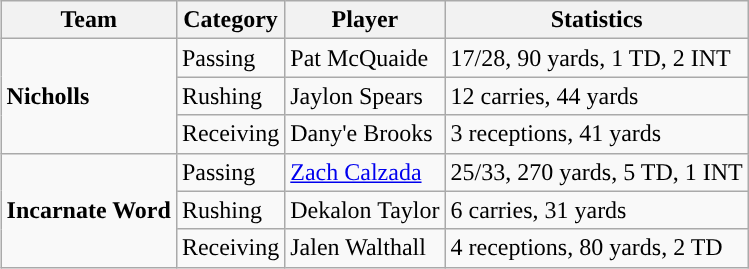<table class="wikitable" style="float: right;">
<tr>
<th>Team</th>
<th>Category</th>
<th>Player</th>
<th>Statistics</th>
</tr>
<tr>
<td rowspan=3><strong>Nicholls</strong></td>
<td>Passing</td>
<td>Pat McQuaide</td>
<td>17/28, 90 yards, 1 TD, 2 INT</td>
</tr>
<tr>
<td>Rushing</td>
<td>Jaylon Spears</td>
<td>12 carries, 44 yards</td>
</tr>
<tr>
<td>Receiving</td>
<td>Dany'e Brooks</td>
<td>3 receptions, 41 yards</td>
</tr>
<tr>
<td rowspan=3><strong>Incarnate Word</strong></td>
<td>Passing</td>
<td><a href='#'>Zach Calzada</a></td>
<td>25/33, 270 yards, 5 TD, 1 INT</td>
</tr>
<tr>
<td>Rushing</td>
<td>Dekalon Taylor</td>
<td>6 carries, 31 yards</td>
</tr>
<tr>
<td>Receiving</td>
<td>Jalen Walthall</td>
<td>4 receptions, 80 yards, 2 TD</td>
</tr>
</table>
